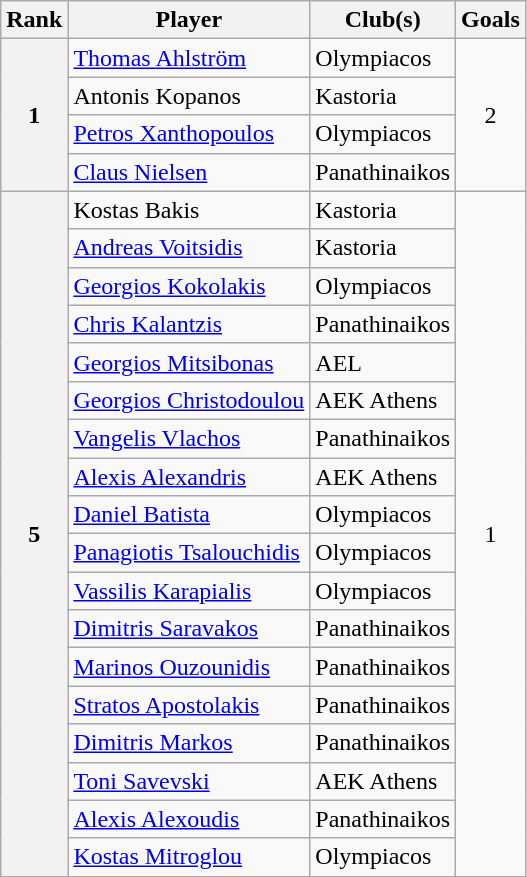<table class="wikitable" style="text-align:center">
<tr>
<th>Rank</th>
<th>Player</th>
<th>Club(s)</th>
<th>Goals</th>
</tr>
<tr>
<th rowspan=4>1</th>
<td align="left"> <a href='#'>Thomas Ahlström</a></td>
<td align="left">Olympiacos</td>
<td rowspan=4>2</td>
</tr>
<tr>
<td align="left"> Antonis Kopanos</td>
<td align="left">Kastoria</td>
</tr>
<tr>
<td align="left"> <a href='#'>Petros Xanthopoulos</a></td>
<td align="left">Olympiacos</td>
</tr>
<tr>
<td align="left"> <a href='#'>Claus Nielsen</a></td>
<td align="left">Panathinaikos</td>
</tr>
<tr>
<th rowspan=18>5</th>
<td align="left"> Kostas Bakis</td>
<td align="left">Kastoria</td>
<td rowspan=18>1</td>
</tr>
<tr>
<td align="left"> <a href='#'>Andreas Voitsidis</a></td>
<td align="left">Kastoria</td>
</tr>
<tr>
<td align="left"> <a href='#'>Georgios Kokolakis</a></td>
<td align="left">Olympiacos</td>
</tr>
<tr>
<td align="left"> <a href='#'>Chris Kalantzis</a></td>
<td align="left">Panathinaikos</td>
</tr>
<tr>
<td align="left"> <a href='#'>Georgios Mitsibonas</a></td>
<td align="left">AEL</td>
</tr>
<tr>
<td align="left"> <a href='#'>Georgios Christodoulou</a></td>
<td align="left">AEK Athens</td>
</tr>
<tr>
<td align="left"> <a href='#'>Vangelis Vlachos</a></td>
<td align="left">Panathinaikos</td>
</tr>
<tr>
<td align="left"> <a href='#'>Alexis Alexandris</a></td>
<td align="left">AEK Athens</td>
</tr>
<tr>
<td align="left"> <a href='#'>Daniel Batista</a></td>
<td align="left">Olympiacos</td>
</tr>
<tr>
<td align="left"> <a href='#'>Panagiotis Tsalouchidis</a></td>
<td align="left">Olympiacos</td>
</tr>
<tr>
<td align="left"> <a href='#'>Vassilis Karapialis</a></td>
<td align="left">Olympiacos</td>
</tr>
<tr>
<td align="left"> <a href='#'>Dimitris Saravakos</a></td>
<td align="left">Panathinaikos</td>
</tr>
<tr>
<td align="left"> <a href='#'>Marinos Ouzounidis</a></td>
<td align="left">Panathinaikos</td>
</tr>
<tr>
<td align="left"> <a href='#'>Stratos Apostolakis</a></td>
<td align="left">Panathinaikos</td>
</tr>
<tr>
<td align="left"> <a href='#'>Dimitris Markos</a></td>
<td align="left">Panathinaikos</td>
</tr>
<tr>
<td align="left"> <a href='#'>Toni Savevski</a></td>
<td align="left">AEK Athens</td>
</tr>
<tr>
<td align="left"> <a href='#'>Alexis Alexoudis</a></td>
<td align="left">Panathinaikos</td>
</tr>
<tr>
<td align="left"> <a href='#'>Kostas Mitroglou</a></td>
<td align="left">Olympiacos</td>
</tr>
</table>
